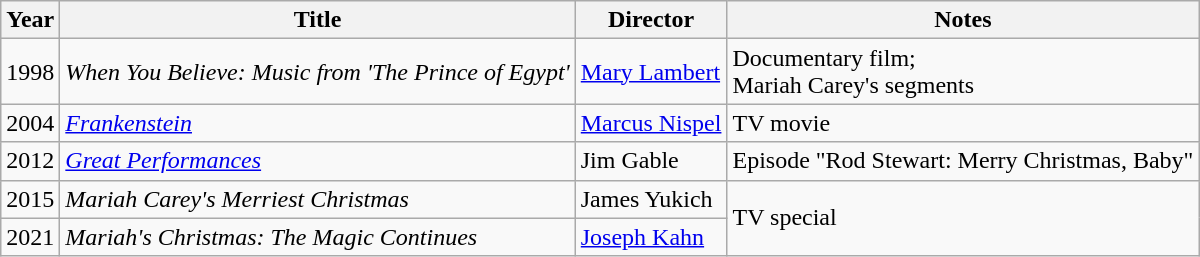<table class="wikitable">
<tr>
<th>Year</th>
<th>Title</th>
<th>Director</th>
<th>Notes</th>
</tr>
<tr>
<td>1998</td>
<td><em>When You Believe: Music from 'The Prince of Egypt' </em></td>
<td><a href='#'>Mary Lambert</a></td>
<td>Documentary film;<br>Mariah Carey's segments</td>
</tr>
<tr>
<td>2004</td>
<td><em><a href='#'>Frankenstein</a></em></td>
<td><a href='#'>Marcus Nispel</a></td>
<td>TV movie</td>
</tr>
<tr>
<td>2012</td>
<td><em><a href='#'>Great Performances</a></em></td>
<td>Jim Gable</td>
<td>Episode "Rod Stewart: Merry Christmas, Baby"</td>
</tr>
<tr>
<td>2015</td>
<td><em>Mariah Carey's Merriest Christmas</em></td>
<td>James Yukich</td>
<td rowspan=2>TV special</td>
</tr>
<tr>
<td>2021</td>
<td><em>Mariah's Christmas: The Magic Continues</em></td>
<td><a href='#'>Joseph Kahn</a></td>
</tr>
</table>
